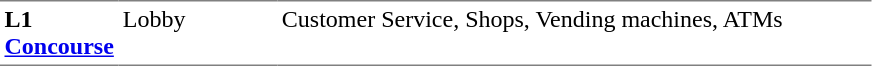<table table border=0 cellspacing=0 cellpadding=3>
<tr>
<td style="border-bottom:solid 1px gray; border-top:solid 1px gray;" valign=top width=50><strong>L1<br><a href='#'>Concourse</a></strong></td>
<td style="border-bottom:solid 1px gray; border-top:solid 1px gray;" valign=top width=100>Lobby</td>
<td style="border-bottom:solid 1px gray; border-top:solid 1px gray;" valign=top width=390>Customer Service, Shops, Vending machines, ATMs</td>
</tr>
</table>
